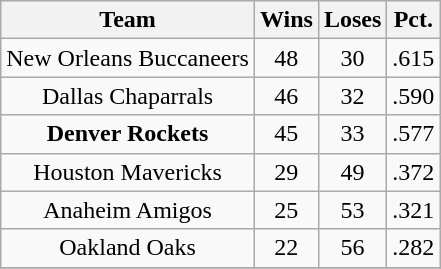<table class="wikitable" style="text-align: center;">
<tr>
<th>Team</th>
<th>Wins</th>
<th>Loses</th>
<th>Pct.</th>
</tr>
<tr>
<td>New Orleans Buccaneers</td>
<td>48</td>
<td>30</td>
<td>.615</td>
</tr>
<tr>
<td>Dallas Chaparrals</td>
<td>46</td>
<td>32</td>
<td>.590</td>
</tr>
<tr>
<td><strong>Denver Rockets</strong></td>
<td>45</td>
<td>33</td>
<td>.577</td>
</tr>
<tr>
<td>Houston Mavericks</td>
<td>29</td>
<td>49</td>
<td>.372</td>
</tr>
<tr>
<td>Anaheim Amigos</td>
<td>25</td>
<td>53</td>
<td>.321</td>
</tr>
<tr>
<td>Oakland Oaks</td>
<td>22</td>
<td>56</td>
<td>.282</td>
</tr>
<tr>
</tr>
</table>
